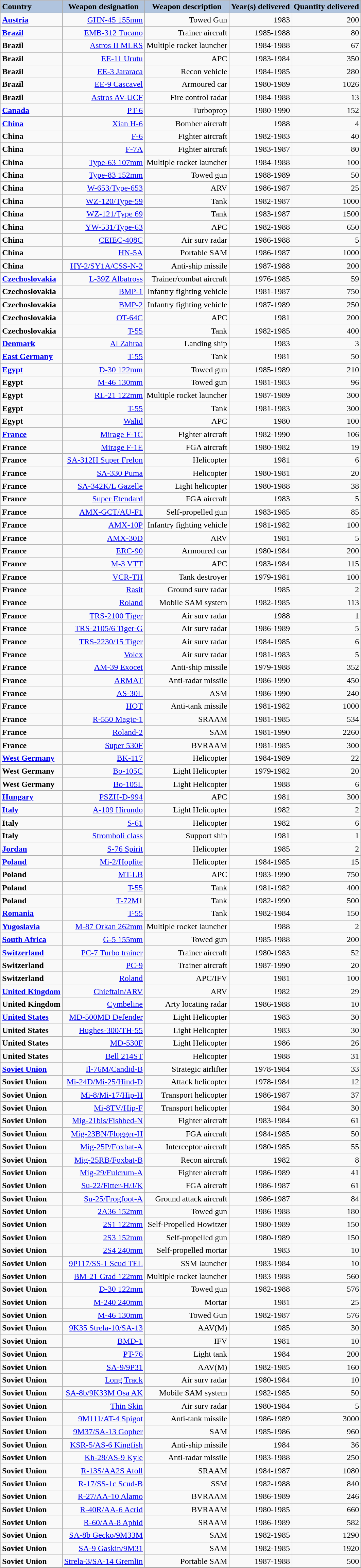<table class="sortable wikitable" style="text-align: right">
<tr bgcolor="#cccccc">
<th style="text-align: left;background:#B0C4DE">Country</th>
<th style="background:#B0C4DE">Weapon designation</th>
<th style="background:#B0C4DE">Weapon description</th>
<th style="background:#B0C4DE">Year(s) delivered</th>
<th style="background:#B0C4DE">Quantity delivered</th>
</tr>
<tr>
<td align=left><strong><a href='#'>Austria</a></strong></td>
<td><a href='#'>GHN-45 155mm</a></td>
<td>Towed Gun</td>
<td>1983</td>
<td>200</td>
</tr>
<tr>
<td align=left><strong><a href='#'>Brazil</a></strong></td>
<td><a href='#'>EMB-312 Tucano</a></td>
<td>Trainer aircraft</td>
<td>1985-1988</td>
<td>80</td>
</tr>
<tr>
<td align=left><strong>Brazil</strong></td>
<td><a href='#'>Astros II MLRS</a></td>
<td>Multiple rocket launcher</td>
<td>1984-1988</td>
<td>67</td>
</tr>
<tr>
<td align=left><strong>Brazil</strong></td>
<td><a href='#'>EE-11 Urutu</a></td>
<td>APC</td>
<td>1983-1984</td>
<td>350</td>
</tr>
<tr>
<td align=left><strong>Brazil</strong></td>
<td><a href='#'>EE-3 Jararaca</a></td>
<td>Recon vehicle</td>
<td>1984-1985</td>
<td>280</td>
</tr>
<tr>
<td align=left><strong>Brazil</strong></td>
<td><a href='#'>EE-9 Cascavel</a></td>
<td>Armoured car</td>
<td>1980-1989</td>
<td>1026</td>
</tr>
<tr>
<td align=left><strong>Brazil</strong></td>
<td><a href='#'>Astros AV-UCF</a></td>
<td>Fire control radar</td>
<td>1984-1988</td>
<td>13</td>
</tr>
<tr>
<td align=left><strong><a href='#'>Canada</a></strong></td>
<td><a href='#'>PT-6</a></td>
<td>Turboprop</td>
<td>1980-1990</td>
<td>152</td>
</tr>
<tr>
<td align=left><strong><a href='#'>China</a></strong></td>
<td><a href='#'>Xian H-6</a></td>
<td>Bomber aircraft</td>
<td>1988</td>
<td>4</td>
</tr>
<tr>
<td align=left><strong>China</strong></td>
<td><a href='#'>F-6</a></td>
<td>Fighter aircraft</td>
<td>1982-1983</td>
<td>40</td>
</tr>
<tr>
<td align=left><strong>China</strong></td>
<td><a href='#'>F-7A</a></td>
<td>Fighter aircraft</td>
<td>1983-1987</td>
<td>80</td>
</tr>
<tr>
<td align=left><strong>China</strong></td>
<td><a href='#'>Type-63 107mm</a></td>
<td>Multiple rocket launcher</td>
<td>1984-1988</td>
<td>100</td>
</tr>
<tr>
<td align=left><strong>China</strong></td>
<td><a href='#'>Type-83 152mm</a></td>
<td>Towed gun</td>
<td>1988-1989</td>
<td>50</td>
</tr>
<tr>
<td align=left><strong>China</strong></td>
<td><a href='#'>W-653/Type-653</a></td>
<td>ARV</td>
<td>1986-1987</td>
<td>25</td>
</tr>
<tr>
<td align=left><strong>China</strong></td>
<td><a href='#'>WZ-120/Type-59</a></td>
<td>Tank</td>
<td>1982-1987</td>
<td>1000</td>
</tr>
<tr>
<td align=left><strong>China</strong></td>
<td><a href='#'>WZ-121/Type 69</a></td>
<td>Tank</td>
<td>1983-1987</td>
<td>1500</td>
</tr>
<tr>
<td align=left><strong>China</strong></td>
<td><a href='#'>YW-531/Type-63</a></td>
<td>APC</td>
<td>1982-1988</td>
<td>650</td>
</tr>
<tr>
<td align=left><strong>China</strong></td>
<td><a href='#'>CEIEC-408C</a></td>
<td>Air surv radar</td>
<td>1986-1988</td>
<td>5</td>
</tr>
<tr>
<td align=left><strong>China</strong></td>
<td><a href='#'>HN-5A</a></td>
<td>Portable SAM</td>
<td>1986-1987</td>
<td>1000</td>
</tr>
<tr>
<td align=left><strong>China</strong></td>
<td><a href='#'>HY-2/SY1A/CSS-N-2</a></td>
<td>Anti-ship missile</td>
<td>1987-1988</td>
<td>200</td>
</tr>
<tr>
<td align=left><strong><a href='#'>Czechoslovakia</a></strong></td>
<td><a href='#'>L-39Z Albatross</a></td>
<td>Trainer/combat aircraft</td>
<td>1976-1985</td>
<td>59</td>
</tr>
<tr>
<td align=left><strong>Czechoslovakia</strong></td>
<td><a href='#'>BMP-1</a></td>
<td>Infantry fighting vehicle</td>
<td>1981-1987</td>
<td>750</td>
</tr>
<tr>
<td align=left><strong>Czechoslovakia</strong></td>
<td><a href='#'>BMP-2</a></td>
<td>Infantry fighting vehicle</td>
<td>1987-1989</td>
<td>250</td>
</tr>
<tr>
<td align=left><strong>Czechoslovakia</strong></td>
<td><a href='#'>OT-64C</a></td>
<td>APC</td>
<td>1981</td>
<td>200</td>
</tr>
<tr>
<td align=left><strong>Czechoslovakia</strong></td>
<td><a href='#'>T-55</a></td>
<td>Tank</td>
<td>1982-1985</td>
<td>400</td>
</tr>
<tr>
<td align=left><strong><a href='#'>Denmark</a></strong></td>
<td><a href='#'>Al Zahraa</a></td>
<td>Landing ship</td>
<td>1983</td>
<td>3</td>
</tr>
<tr>
<td align=left><strong><a href='#'>East Germany</a></strong></td>
<td><a href='#'>T-55</a></td>
<td>Tank</td>
<td>1981</td>
<td>50</td>
</tr>
<tr>
<td align=left><strong><a href='#'>Egypt</a></strong></td>
<td><a href='#'>D-30 122mm</a></td>
<td>Towed gun</td>
<td>1985-1989</td>
<td>210</td>
</tr>
<tr>
<td align=left><strong>Egypt</strong></td>
<td><a href='#'>M-46 130mm</a></td>
<td>Towed gun</td>
<td>1981-1983</td>
<td>96</td>
</tr>
<tr>
<td align=left><strong>Egypt</strong></td>
<td><a href='#'>RL-21 122mm</a></td>
<td>Multiple rocket launcher</td>
<td>1987-1989</td>
<td>300</td>
</tr>
<tr>
<td align=left><strong>Egypt</strong></td>
<td><a href='#'>T-55</a></td>
<td>Tank</td>
<td>1981-1983</td>
<td>300</td>
</tr>
<tr>
<td align=left><strong>Egypt</strong></td>
<td><a href='#'>Walid</a></td>
<td>APC</td>
<td>1980</td>
<td>100</td>
</tr>
<tr>
<td align=left><strong><a href='#'>France</a></strong></td>
<td><a href='#'>Mirage F-1C</a></td>
<td>Fighter aircraft</td>
<td>1982-1990</td>
<td>106</td>
</tr>
<tr>
<td align=left><strong>France</strong></td>
<td><a href='#'>Mirage F-1E</a></td>
<td>FGA aircraft</td>
<td>1980-1982</td>
<td>19</td>
</tr>
<tr>
<td align=left><strong>France</strong></td>
<td><a href='#'>SA-312H Super Frelon</a></td>
<td>Helicopter</td>
<td>1981</td>
<td>6</td>
</tr>
<tr>
<td align=left><strong>France</strong></td>
<td><a href='#'>SA-330 Puma</a></td>
<td>Helicopter</td>
<td>1980-1981</td>
<td>20</td>
</tr>
<tr>
<td align=left><strong>France</strong></td>
<td><a href='#'>SA-342K/L Gazelle</a></td>
<td>Light helicopter</td>
<td>1980-1988</td>
<td>38</td>
</tr>
<tr>
<td align=left><strong>France</strong></td>
<td><a href='#'>Super Etendard</a></td>
<td>FGA aircraft</td>
<td>1983</td>
<td>5</td>
</tr>
<tr>
<td align=left><strong>France</strong></td>
<td><a href='#'>AMX-GCT/AU-F1</a></td>
<td>Self-propelled gun</td>
<td>1983-1985</td>
<td>85</td>
</tr>
<tr>
<td align=left><strong>France</strong></td>
<td><a href='#'>AMX-10P</a></td>
<td>Infantry fighting vehicle</td>
<td>1981-1982</td>
<td>100</td>
</tr>
<tr>
<td align=left><strong>France</strong></td>
<td><a href='#'>AMX-30D</a></td>
<td>ARV</td>
<td>1981</td>
<td>5</td>
</tr>
<tr>
<td align=left><strong>France</strong></td>
<td><a href='#'>ERC-90</a></td>
<td>Armoured car</td>
<td>1980-1984</td>
<td>200</td>
</tr>
<tr>
<td align=left><strong>France</strong></td>
<td><a href='#'>M-3 VTT</a></td>
<td>APC</td>
<td>1983-1984</td>
<td>115</td>
</tr>
<tr>
<td align=left><strong>France</strong></td>
<td><a href='#'>VCR-TH</a></td>
<td>Tank destroyer</td>
<td>1979-1981</td>
<td>100</td>
</tr>
<tr>
<td align=left><strong>France</strong></td>
<td><a href='#'>Rasit</a></td>
<td>Ground surv radar</td>
<td>1985</td>
<td>2</td>
</tr>
<tr>
<td align=left><strong>France</strong></td>
<td><a href='#'>Roland</a></td>
<td>Mobile SAM system</td>
<td>1982-1985</td>
<td>113</td>
</tr>
<tr>
<td align=left><strong>France</strong></td>
<td><a href='#'>TRS-2100 Tiger</a></td>
<td>Air surv radar</td>
<td>1988</td>
<td>1</td>
</tr>
<tr>
<td align=left><strong>France</strong></td>
<td><a href='#'>TRS-2105/6 Tiger-G</a></td>
<td>Air surv radar</td>
<td>1986-1989</td>
<td>5</td>
</tr>
<tr>
<td align=left><strong>France</strong></td>
<td><a href='#'>TRS-2230/15 Tiger</a></td>
<td>Air surv radar</td>
<td>1984-1985</td>
<td>6</td>
</tr>
<tr>
<td align=left><strong>France</strong></td>
<td><a href='#'>Volex</a></td>
<td>Air surv radar</td>
<td>1981-1983</td>
<td>5</td>
</tr>
<tr>
<td align=left><strong>France</strong></td>
<td><a href='#'>AM-39 Exocet</a></td>
<td>Anti-ship missile</td>
<td>1979-1988</td>
<td>352</td>
</tr>
<tr>
<td align=left><strong>France</strong></td>
<td><a href='#'>ARMAT</a></td>
<td>Anti-radar missile</td>
<td>1986-1990</td>
<td>450</td>
</tr>
<tr>
<td align=left><strong>France</strong></td>
<td><a href='#'>AS-30L</a></td>
<td>ASM</td>
<td>1986-1990</td>
<td>240</td>
</tr>
<tr>
<td align=left><strong>France</strong></td>
<td><a href='#'>HOT</a></td>
<td>Anti-tank missile</td>
<td>1981-1982</td>
<td>1000</td>
</tr>
<tr>
<td align=left><strong>France</strong></td>
<td><a href='#'>R-550 Magic-1</a></td>
<td>SRAAM</td>
<td>1981-1985</td>
<td>534</td>
</tr>
<tr>
<td align=left><strong>France</strong></td>
<td><a href='#'>Roland-2</a></td>
<td>SAM</td>
<td>1981-1990</td>
<td>2260</td>
</tr>
<tr>
<td align=left><strong>France</strong></td>
<td><a href='#'>Super 530F</a></td>
<td>BVRAAM</td>
<td>1981-1985</td>
<td>300</td>
</tr>
<tr>
<td align=left><strong><a href='#'>West Germany</a></strong></td>
<td><a href='#'>BK-117</a></td>
<td>Helicopter</td>
<td>1984-1989</td>
<td>22</td>
</tr>
<tr>
<td align=left><strong>West Germany</strong></td>
<td><a href='#'>Bo-105C</a></td>
<td>Light Helicopter</td>
<td>1979-1982</td>
<td>20</td>
</tr>
<tr>
<td align=left><strong>West Germany</strong></td>
<td><a href='#'>Bo-105L</a></td>
<td>Light Helicopter</td>
<td>1988</td>
<td>6</td>
</tr>
<tr>
<td align=left><strong><a href='#'>Hungary</a></strong></td>
<td><a href='#'>PSZH-D-994</a></td>
<td>APC</td>
<td>1981</td>
<td>300</td>
</tr>
<tr>
<td align=left><strong><a href='#'>Italy</a></strong></td>
<td><a href='#'>A-109 Hirundo</a></td>
<td>Light Helicopter</td>
<td>1982</td>
<td>2</td>
</tr>
<tr>
<td align=left><strong>Italy</strong></td>
<td><a href='#'>S-61</a></td>
<td>Helicopter</td>
<td>1982</td>
<td>6</td>
</tr>
<tr>
<td align=left><strong>Italy</strong></td>
<td><a href='#'>Stromboli class</a></td>
<td>Support ship</td>
<td>1981</td>
<td>1</td>
</tr>
<tr>
<td align=left><strong><a href='#'>Jordan</a></strong></td>
<td><a href='#'>S-76 Spirit</a></td>
<td>Helicopter</td>
<td>1985</td>
<td>2</td>
</tr>
<tr>
<td align=left><strong><a href='#'>Poland</a></strong></td>
<td><a href='#'>Mi-2/Hoplite</a></td>
<td>Helicopter</td>
<td>1984-1985</td>
<td>15</td>
</tr>
<tr>
<td align=left><strong>Poland</strong></td>
<td><a href='#'>MT-LB</a></td>
<td>APC</td>
<td>1983-1990</td>
<td>750</td>
</tr>
<tr>
<td align=left><strong>Poland</strong></td>
<td><a href='#'>T-55</a></td>
<td>Tank</td>
<td>1981-1982</td>
<td>400</td>
</tr>
<tr>
<td align=left><strong>Poland</strong></td>
<td><a href='#'>T-72M</a>1</td>
<td>Tank</td>
<td>1982-1990</td>
<td>500</td>
</tr>
<tr>
<td align=left><strong><a href='#'>Romania</a></strong></td>
<td><a href='#'>T-55</a></td>
<td>Tank</td>
<td>1982-1984</td>
<td>150</td>
</tr>
<tr>
<td align=left><strong><a href='#'>Yugoslavia</a></strong></td>
<td><a href='#'>M-87 Orkan 262mm</a></td>
<td>Multiple rocket launcher</td>
<td>1988</td>
<td>2</td>
</tr>
<tr>
<td align=left><strong><a href='#'>South Africa</a></strong></td>
<td><a href='#'>G-5 155mm</a></td>
<td>Towed gun</td>
<td>1985-1988</td>
<td>200</td>
</tr>
<tr>
<td align=left><strong><a href='#'>Switzerland</a></strong></td>
<td><a href='#'>PC-7 Turbo trainer</a></td>
<td>Trainer aircraft</td>
<td>1980-1983</td>
<td>52</td>
</tr>
<tr>
<td align=left><strong>Switzerland</strong></td>
<td><a href='#'>PC-9</a></td>
<td>Trainer aircraft</td>
<td>1987-1990</td>
<td>20</td>
</tr>
<tr>
<td align=left><strong>Switzerland</strong></td>
<td><a href='#'>Roland</a></td>
<td>APC/IFV</td>
<td>1981</td>
<td>100</td>
</tr>
<tr>
<td align=left><strong><a href='#'>United Kingdom</a></strong></td>
<td><a href='#'>Chieftain/ARV</a></td>
<td>ARV</td>
<td>1982</td>
<td>29</td>
</tr>
<tr>
<td align=left><strong>United Kingdom</strong></td>
<td><a href='#'>Cymbeline</a></td>
<td>Arty locating radar</td>
<td>1986-1988</td>
<td>10</td>
</tr>
<tr>
<td align=left><strong><a href='#'>United States</a></strong></td>
<td><a href='#'>MD-500MD Defender</a></td>
<td>Light Helicopter</td>
<td>1983</td>
<td>30</td>
</tr>
<tr>
<td align=left><strong>United States</strong></td>
<td><a href='#'>Hughes-300/TH-55</a></td>
<td>Light Helicopter</td>
<td>1983</td>
<td>30</td>
</tr>
<tr>
<td align=left><strong>United States</strong></td>
<td><a href='#'>MD-530F</a></td>
<td>Light Helicopter</td>
<td>1986</td>
<td>26</td>
</tr>
<tr>
<td align=left><strong>United States</strong></td>
<td><a href='#'>Bell 214ST</a></td>
<td>Helicopter</td>
<td>1988</td>
<td>31</td>
</tr>
<tr>
<td align=left><strong><a href='#'>Soviet Union</a></strong></td>
<td><a href='#'>Il-76M/Candid-B</a></td>
<td>Strategic airlifter</td>
<td>1978-1984</td>
<td>33</td>
</tr>
<tr>
<td align=left><strong>Soviet Union</strong></td>
<td><a href='#'>Mi-24D/Mi-25/Hind-D</a></td>
<td>Attack helicopter</td>
<td>1978-1984</td>
<td>12</td>
</tr>
<tr>
<td align=left><strong>Soviet Union</strong></td>
<td><a href='#'>Mi-8/Mi-17/Hip-H</a></td>
<td>Transport helicopter</td>
<td>1986-1987</td>
<td>37</td>
</tr>
<tr>
<td align=left><strong>Soviet Union</strong></td>
<td><a href='#'>Mi-8TV/Hip-F</a></td>
<td>Transport helicopter</td>
<td>1984</td>
<td>30</td>
</tr>
<tr>
<td align=left><strong>Soviet Union</strong></td>
<td><a href='#'>Mig-21bis/Fishbed-N</a></td>
<td>Fighter aircraft</td>
<td>1983-1984</td>
<td>61</td>
</tr>
<tr>
<td align=left><strong>Soviet Union</strong></td>
<td><a href='#'>Mig-23BN/Flogger-H</a></td>
<td>FGA aircraft</td>
<td>1984-1985</td>
<td>50</td>
</tr>
<tr>
<td align=left><strong>Soviet Union</strong></td>
<td><a href='#'>Mig-25P/Foxbat-A</a></td>
<td>Interceptor aircraft</td>
<td>1980-1985</td>
<td>55</td>
</tr>
<tr>
<td align=left><strong>Soviet Union</strong></td>
<td><a href='#'>Mig-25RB/Foxbat-B</a></td>
<td>Recon aircraft</td>
<td>1982</td>
<td>8</td>
</tr>
<tr>
<td align=left><strong>Soviet Union</strong></td>
<td><a href='#'>Mig-29/Fulcrum-A</a></td>
<td>Fighter aircraft</td>
<td>1986-1989</td>
<td>41</td>
</tr>
<tr>
<td align=left><strong>Soviet Union</strong></td>
<td><a href='#'>Su-22/Fitter-H/J/K</a></td>
<td>FGA aircraft</td>
<td>1986-1987</td>
<td>61</td>
</tr>
<tr>
<td align=left><strong>Soviet Union</strong></td>
<td><a href='#'>Su-25/Frogfoot-A</a></td>
<td>Ground attack aircraft</td>
<td>1986-1987</td>
<td>84</td>
</tr>
<tr>
<td align=left><strong>Soviet Union</strong></td>
<td><a href='#'>2A36 152mm</a></td>
<td>Towed gun</td>
<td>1986-1988</td>
<td>180</td>
</tr>
<tr>
<td align=left><strong>Soviet Union</strong></td>
<td><a href='#'>2S1 122mm</a></td>
<td>Self-Propelled Howitzer</td>
<td>1980-1989</td>
<td>150</td>
</tr>
<tr>
<td align=left><strong>Soviet Union</strong></td>
<td><a href='#'>2S3 152mm</a></td>
<td>Self-propelled gun</td>
<td>1980-1989</td>
<td>150</td>
</tr>
<tr>
<td align=left><strong>Soviet Union</strong></td>
<td><a href='#'>2S4 240mm</a></td>
<td>Self-propelled mortar</td>
<td>1983</td>
<td>10</td>
</tr>
<tr>
<td align=left><strong>Soviet Union</strong></td>
<td><a href='#'>9P117/SS-1 Scud TEL</a></td>
<td>SSM launcher</td>
<td>1983-1984</td>
<td>10</td>
</tr>
<tr>
<td align=left><strong>Soviet Union</strong></td>
<td><a href='#'>BM-21 Grad 122mm</a></td>
<td>Multiple rocket launcher</td>
<td>1983-1988</td>
<td>560</td>
</tr>
<tr>
<td align=left><strong>Soviet Union</strong></td>
<td><a href='#'>D-30 122mm</a></td>
<td>Towed gun</td>
<td>1982-1988</td>
<td>576</td>
</tr>
<tr>
<td align=left><strong>Soviet Union</strong></td>
<td><a href='#'>M-240 240mm</a></td>
<td>Mortar</td>
<td>1981</td>
<td>25</td>
</tr>
<tr>
<td align=left><strong>Soviet Union</strong></td>
<td><a href='#'>M-46 130mm</a></td>
<td>Towed Gun</td>
<td>1982-1987</td>
<td>576</td>
</tr>
<tr>
<td align=left><strong>Soviet Union</strong></td>
<td><a href='#'>9K35 Strela-10/SA-13</a></td>
<td>AAV(M)</td>
<td>1985</td>
<td>30</td>
</tr>
<tr>
<td align=left><strong>Soviet Union</strong></td>
<td><a href='#'>BMD-1</a></td>
<td>IFV</td>
<td>1981</td>
<td>10</td>
</tr>
<tr>
<td align=left><strong>Soviet Union</strong></td>
<td><a href='#'>PT-76</a></td>
<td>Light tank</td>
<td>1984</td>
<td>200</td>
</tr>
<tr>
<td align=left><strong>Soviet Union</strong></td>
<td><a href='#'>SA-9/9P31</a></td>
<td>AAV(M)</td>
<td>1982-1985</td>
<td>160</td>
</tr>
<tr>
<td align=left><strong>Soviet Union</strong></td>
<td><a href='#'>Long Track</a></td>
<td>Air surv radar</td>
<td>1980-1984</td>
<td>10</td>
</tr>
<tr>
<td align=left><strong>Soviet Union</strong></td>
<td><a href='#'>SA-8b/9K33M Osa AK</a></td>
<td>Mobile SAM system</td>
<td>1982-1985</td>
<td>50</td>
</tr>
<tr>
<td align=left><strong>Soviet Union</strong></td>
<td><a href='#'>Thin Skin</a></td>
<td>Air surv radar</td>
<td>1980-1984</td>
<td>5</td>
</tr>
<tr>
<td align=left><strong>Soviet Union</strong></td>
<td><a href='#'>9M111/AT-4 Spigot</a></td>
<td>Anti-tank missile</td>
<td>1986-1989</td>
<td>3000</td>
</tr>
<tr>
<td align=left><strong>Soviet Union</strong></td>
<td><a href='#'>9M37/SA-13 Gopher</a></td>
<td>SAM</td>
<td>1985-1986</td>
<td>960</td>
</tr>
<tr>
<td align=left><strong>Soviet Union</strong></td>
<td><a href='#'>KSR-5/AS-6 Kingfish</a></td>
<td>Anti-ship missile</td>
<td>1984</td>
<td>36</td>
</tr>
<tr>
<td align=left><strong>Soviet Union</strong></td>
<td><a href='#'>Kh-28/AS-9 Kyle</a></td>
<td>Anti-radar missile</td>
<td>1983-1988</td>
<td>250</td>
</tr>
<tr>
<td align=left><strong>Soviet Union</strong></td>
<td><a href='#'>R-13S/AA2S Atoll</a></td>
<td>SRAAM</td>
<td>1984-1987</td>
<td>1080</td>
</tr>
<tr>
<td align=left><strong>Soviet Union</strong></td>
<td><a href='#'>R-17/SS-1c Scud-B</a></td>
<td>SSM</td>
<td>1982-1988</td>
<td>840</td>
</tr>
<tr>
<td align=left><strong>Soviet Union</strong></td>
<td><a href='#'>R-27/AA-10 Alamo</a></td>
<td>BVRAAM</td>
<td>1986-1989</td>
<td>246</td>
</tr>
<tr>
<td align=left><strong>Soviet Union</strong></td>
<td><a href='#'>R-40R/AA-6 Acrid</a></td>
<td>BVRAAM</td>
<td>1980-1985</td>
<td>660</td>
</tr>
<tr>
<td align=left><strong>Soviet Union</strong></td>
<td><a href='#'>R-60/AA-8 Aphid</a></td>
<td>SRAAM</td>
<td>1986-1989</td>
<td>582</td>
</tr>
<tr>
<td align=left><strong>Soviet Union</strong></td>
<td><a href='#'>SA-8b Gecko/9M33M</a></td>
<td>SAM</td>
<td>1982-1985</td>
<td>1290</td>
</tr>
<tr>
<td align=left><strong>Soviet Union</strong></td>
<td><a href='#'>SA-9 Gaskin/9M31</a></td>
<td>SAM</td>
<td>1982-1985</td>
<td>1920</td>
</tr>
<tr>
<td align=left><strong>Soviet Union</strong></td>
<td><a href='#'>Strela-3/SA-14 Gremlin</a></td>
<td>Portable SAM</td>
<td>1987-1988</td>
<td>500</td>
</tr>
<tr>
</tr>
</table>
